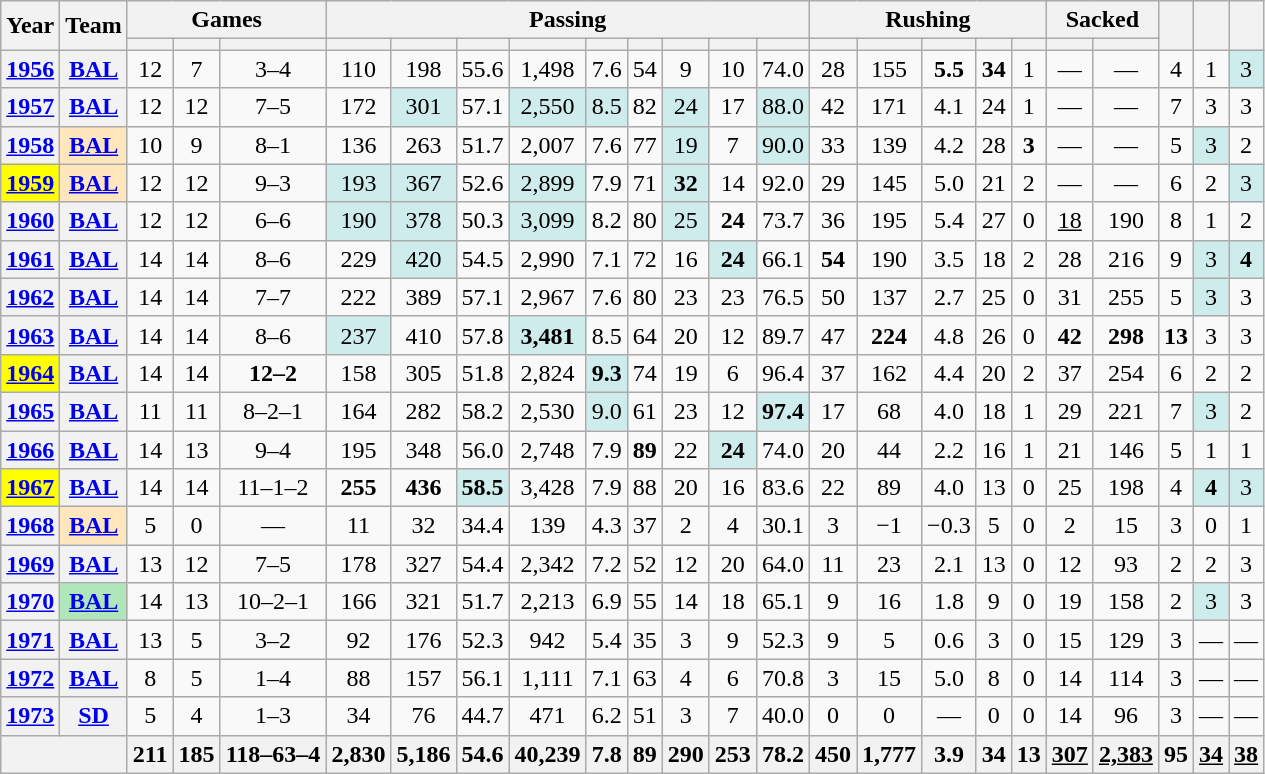<table class="wikitable" style="text-align:center;">
<tr>
<th rowspan="2">Year</th>
<th rowspan="2">Team</th>
<th colspan="3">Games</th>
<th colspan="9">Passing</th>
<th colspan="5">Rushing</th>
<th colspan="2">Sacked</th>
<th rowspan="2"></th>
<th rowspan="2"></th>
<th rowspan="2"></th>
</tr>
<tr>
<th></th>
<th></th>
<th></th>
<th></th>
<th></th>
<th></th>
<th></th>
<th></th>
<th></th>
<th></th>
<th></th>
<th></th>
<th></th>
<th></th>
<th></th>
<th></th>
<th></th>
<th></th>
<th></th>
</tr>
<tr>
<th><a href='#'>1956</a></th>
<th><a href='#'>BAL</a></th>
<td>12</td>
<td>7</td>
<td>3–4</td>
<td>110</td>
<td>198</td>
<td>55.6</td>
<td>1,498</td>
<td>7.6</td>
<td>54</td>
<td>9</td>
<td>10</td>
<td>74.0</td>
<td>28</td>
<td>155</td>
<td><strong>5.5</strong></td>
<td><strong>34</strong></td>
<td>1</td>
<td>—</td>
<td>—</td>
<td>4</td>
<td>1</td>
<td style="background:#cfecec;">3</td>
</tr>
<tr>
<th><a href='#'>1957</a></th>
<th><a href='#'>BAL</a></th>
<td>12</td>
<td>12</td>
<td>7–5</td>
<td>172</td>
<td style="background:#cfecec;">301</td>
<td>57.1</td>
<td style="background:#cfecec;">2,550</td>
<td style="background:#cfecec;">8.5</td>
<td>82</td>
<td style="background:#cfecec;">24</td>
<td>17</td>
<td style="background:#cfecec;">88.0</td>
<td>42</td>
<td>171</td>
<td>4.1</td>
<td>24</td>
<td>1</td>
<td>—</td>
<td>—</td>
<td>7</td>
<td>3</td>
<td>3</td>
</tr>
<tr>
<th><a href='#'>1958</a></th>
<th style="background:#ffe6bd;"><a href='#'>BAL</a></th>
<td>10</td>
<td>9</td>
<td>8–1</td>
<td>136</td>
<td>263</td>
<td>51.7</td>
<td>2,007</td>
<td>7.6</td>
<td>77</td>
<td style="background:#cfecec;">19</td>
<td>7</td>
<td style="background:#cfecec;">90.0</td>
<td>33</td>
<td>139</td>
<td>4.2</td>
<td>28</td>
<td><strong>3</strong></td>
<td>—</td>
<td>—</td>
<td>5</td>
<td style="background:#cfecec;">3</td>
<td>2</td>
</tr>
<tr>
<th style="background:#ffff00"><a href='#'>1959</a></th>
<th style="background:#ffe6bd;"><a href='#'>BAL</a></th>
<td>12</td>
<td>12</td>
<td>9–3</td>
<td style="background:#cfecec;">193</td>
<td style="background:#cfecec;">367</td>
<td>52.6</td>
<td style="background:#cfecec;">2,899</td>
<td>7.9</td>
<td>71</td>
<td style="background:#cfecec;"><strong>32</strong></td>
<td>14</td>
<td>92.0</td>
<td>29</td>
<td>145</td>
<td>5.0</td>
<td>21</td>
<td>2</td>
<td>—</td>
<td>—</td>
<td>6</td>
<td>2</td>
<td style="background:#cfecec;">3</td>
</tr>
<tr>
<th><a href='#'>1960</a></th>
<th><a href='#'>BAL</a></th>
<td>12</td>
<td>12</td>
<td>6–6</td>
<td style="background:#cfecec;">190</td>
<td style="background:#cfecec;">378</td>
<td>50.3</td>
<td style="background:#cfecec;">3,099</td>
<td>8.2</td>
<td>80</td>
<td style="background:#cfecec;">25</td>
<td><strong>24</strong></td>
<td>73.7</td>
<td>36</td>
<td>195</td>
<td>5.4</td>
<td>27</td>
<td>0</td>
<td><u>18</u></td>
<td>190</td>
<td>8</td>
<td>1</td>
<td>2</td>
</tr>
<tr>
<th><a href='#'>1961</a></th>
<th><a href='#'>BAL</a></th>
<td>14</td>
<td>14</td>
<td>8–6</td>
<td>229</td>
<td style="background:#cfecec;">420</td>
<td>54.5</td>
<td>2,990</td>
<td>7.1</td>
<td>72</td>
<td>16</td>
<td style="background:#cfecec;"><strong>24</strong></td>
<td>66.1</td>
<td><strong>54</strong></td>
<td>190</td>
<td>3.5</td>
<td>18</td>
<td>2</td>
<td>28</td>
<td>216</td>
<td>9</td>
<td style="background:#cfecec;">3</td>
<td style="background:#cfecec;"><strong>4</strong></td>
</tr>
<tr>
<th><a href='#'>1962</a></th>
<th><a href='#'>BAL</a></th>
<td>14</td>
<td>14</td>
<td>7–7</td>
<td>222</td>
<td>389</td>
<td>57.1</td>
<td>2,967</td>
<td>7.6</td>
<td>80</td>
<td>23</td>
<td>23</td>
<td>76.5</td>
<td>50</td>
<td>137</td>
<td>2.7</td>
<td>25</td>
<td>0</td>
<td>31</td>
<td>255</td>
<td>5</td>
<td style="background:#cfecec;">3</td>
<td>3</td>
</tr>
<tr>
<th><a href='#'>1963</a></th>
<th><a href='#'>BAL</a></th>
<td>14</td>
<td>14</td>
<td>8–6</td>
<td style="background:#cfecec;">237</td>
<td>410</td>
<td>57.8</td>
<td style="background:#cfecec;"><strong>3,481</strong></td>
<td>8.5</td>
<td>64</td>
<td>20</td>
<td>12</td>
<td>89.7</td>
<td>47</td>
<td><strong>224</strong></td>
<td>4.8</td>
<td>26</td>
<td>0</td>
<td><strong>42</strong></td>
<td><strong>298</strong></td>
<td><strong>13</strong></td>
<td>3</td>
<td>3</td>
</tr>
<tr>
<th style="background:#ffff00;"><a href='#'>1964</a></th>
<th><a href='#'>BAL</a></th>
<td>14</td>
<td>14</td>
<td><strong>12–2</strong></td>
<td>158</td>
<td>305</td>
<td>51.8</td>
<td>2,824</td>
<td style="background:#cfecec;"><strong>9.3</strong></td>
<td>74</td>
<td>19</td>
<td>6</td>
<td>96.4</td>
<td>37</td>
<td>162</td>
<td>4.4</td>
<td>20</td>
<td>2</td>
<td>37</td>
<td>254</td>
<td>6</td>
<td>2</td>
<td>2</td>
</tr>
<tr>
<th><a href='#'>1965</a></th>
<th><a href='#'>BAL</a></th>
<td>11</td>
<td>11</td>
<td>8–2–1</td>
<td>164</td>
<td>282</td>
<td>58.2</td>
<td>2,530</td>
<td style="background:#cfecec;">9.0</td>
<td>61</td>
<td>23</td>
<td>12</td>
<td style="background:#cfecec;"><strong>97.4</strong></td>
<td>17</td>
<td>68</td>
<td>4.0</td>
<td>18</td>
<td>1</td>
<td>29</td>
<td>221</td>
<td>7</td>
<td style="background:#cfecec;">3</td>
<td>2</td>
</tr>
<tr>
<th><a href='#'>1966</a></th>
<th><a href='#'>BAL</a></th>
<td>14</td>
<td>13</td>
<td>9–4</td>
<td>195</td>
<td>348</td>
<td>56.0</td>
<td>2,748</td>
<td>7.9</td>
<td><strong>89</strong></td>
<td>22</td>
<td style="background:#cfecec;"><strong>24</strong></td>
<td>74.0</td>
<td>20</td>
<td>44</td>
<td>2.2</td>
<td>16</td>
<td>1</td>
<td>21</td>
<td>146</td>
<td>5</td>
<td>1</td>
<td>1</td>
</tr>
<tr>
<th style="background:#ffff00;"><a href='#'>1967</a></th>
<th><a href='#'>BAL</a></th>
<td>14</td>
<td>14</td>
<td>11–1–2</td>
<td><strong>255</strong></td>
<td><strong>436</strong></td>
<td style="background:#cfecec;"><strong>58.5</strong></td>
<td>3,428</td>
<td>7.9</td>
<td>88</td>
<td>20</td>
<td>16</td>
<td>83.6</td>
<td>22</td>
<td>89</td>
<td>4.0</td>
<td>13</td>
<td>0</td>
<td>25</td>
<td>198</td>
<td>4</td>
<td style="background:#cfecec;"><strong>4</strong></td>
<td style="background:#cfecec;">3</td>
</tr>
<tr>
<th><a href='#'>1968</a></th>
<th style="background:#ffe6bd;"><a href='#'>BAL</a></th>
<td>5</td>
<td>0</td>
<td>—</td>
<td>11</td>
<td>32</td>
<td>34.4</td>
<td>139</td>
<td>4.3</td>
<td>37</td>
<td>2</td>
<td>4</td>
<td>30.1</td>
<td>3</td>
<td>−1</td>
<td>−0.3</td>
<td>5</td>
<td>0</td>
<td>2</td>
<td>15</td>
<td>3</td>
<td>0</td>
<td>1</td>
</tr>
<tr>
<th><a href='#'>1969</a></th>
<th><a href='#'>BAL</a></th>
<td>13</td>
<td>12</td>
<td>7–5</td>
<td>178</td>
<td>327</td>
<td>54.4</td>
<td>2,342</td>
<td>7.2</td>
<td>52</td>
<td>12</td>
<td>20</td>
<td>64.0</td>
<td>11</td>
<td>23</td>
<td>2.1</td>
<td>13</td>
<td>0</td>
<td>12</td>
<td>93</td>
<td>2</td>
<td>2</td>
<td>3</td>
</tr>
<tr>
<th><a href='#'>1970</a></th>
<th style="background:#afe6ba;"><a href='#'>BAL</a></th>
<td>14</td>
<td>13</td>
<td>10–2–1</td>
<td>166</td>
<td>321</td>
<td>51.7</td>
<td>2,213</td>
<td>6.9</td>
<td>55</td>
<td>14</td>
<td>18</td>
<td>65.1</td>
<td>9</td>
<td>16</td>
<td>1.8</td>
<td>9</td>
<td>0</td>
<td>19</td>
<td>158</td>
<td>2</td>
<td style="background:#cfecec;">3</td>
<td>3</td>
</tr>
<tr>
<th><a href='#'>1971</a></th>
<th><a href='#'>BAL</a></th>
<td>13</td>
<td>5</td>
<td>3–2</td>
<td>92</td>
<td>176</td>
<td>52.3</td>
<td>942</td>
<td>5.4</td>
<td>35</td>
<td>3</td>
<td>9</td>
<td>52.3</td>
<td>9</td>
<td>5</td>
<td>0.6</td>
<td>3</td>
<td>0</td>
<td>15</td>
<td>129</td>
<td>3</td>
<td>—</td>
<td>—</td>
</tr>
<tr>
<th><a href='#'>1972</a></th>
<th><a href='#'>BAL</a></th>
<td>8</td>
<td>5</td>
<td>1–4</td>
<td>88</td>
<td>157</td>
<td>56.1</td>
<td>1,111</td>
<td>7.1</td>
<td>63</td>
<td>4</td>
<td>6</td>
<td>70.8</td>
<td>3</td>
<td>15</td>
<td>5.0</td>
<td>8</td>
<td>0</td>
<td>14</td>
<td>114</td>
<td>3</td>
<td>—</td>
<td>—</td>
</tr>
<tr>
<th><a href='#'>1973</a></th>
<th><a href='#'>SD</a></th>
<td>5</td>
<td>4</td>
<td>1–3</td>
<td>34</td>
<td>76</td>
<td>44.7</td>
<td>471</td>
<td>6.2</td>
<td>51</td>
<td>3</td>
<td>7</td>
<td>40.0</td>
<td>0</td>
<td>0</td>
<td>—</td>
<td>0</td>
<td>0</td>
<td>14</td>
<td>96</td>
<td>3</td>
<td>—</td>
<td>—</td>
</tr>
<tr>
<th colspan="2"></th>
<th>211</th>
<th>185</th>
<th>118–63–4</th>
<th>2,830</th>
<th>5,186</th>
<th>54.6</th>
<th>40,239</th>
<th>7.8</th>
<th>89</th>
<th>290</th>
<th>253</th>
<th>78.2</th>
<th>450</th>
<th>1,777</th>
<th>3.9</th>
<th>34</th>
<th>13</th>
<th><u>307</u></th>
<th><u>2,383</u></th>
<th>95</th>
<th><u>34</u></th>
<th><u>38</u></th>
</tr>
</table>
